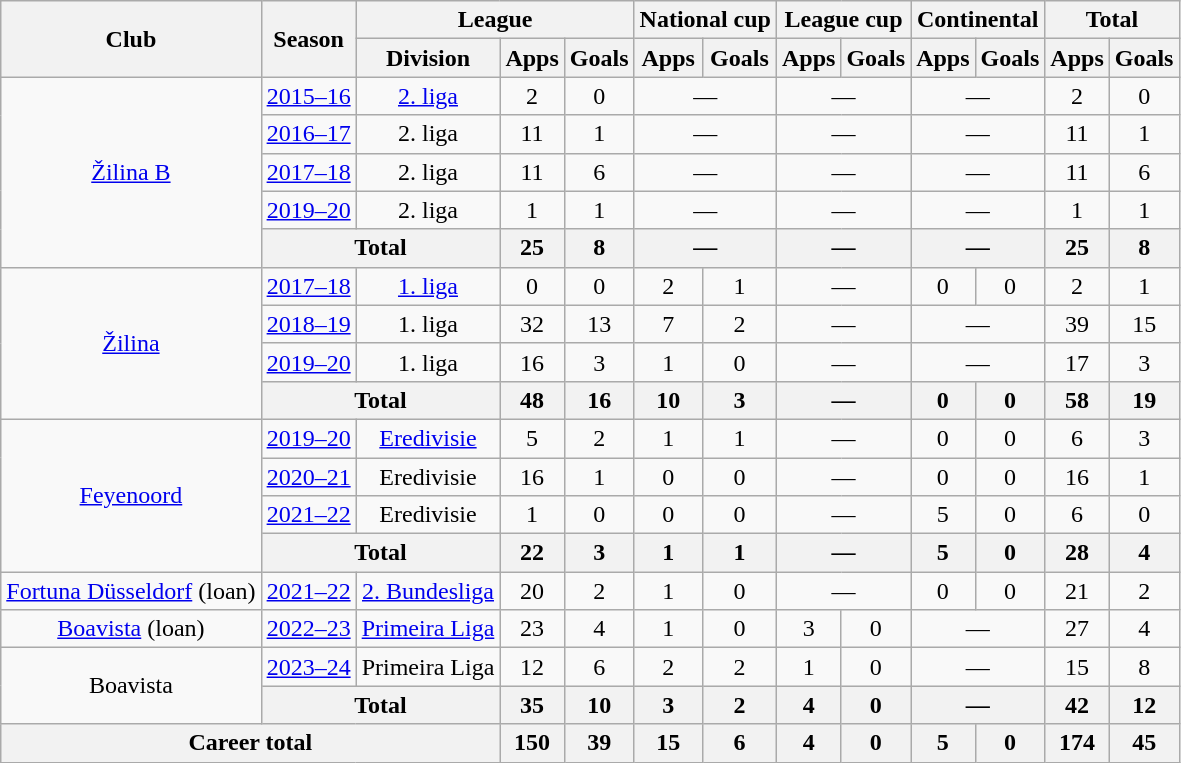<table class="wikitable" style="text-align:center">
<tr>
<th rowspan="2">Club</th>
<th rowspan="2">Season</th>
<th colspan="3">League</th>
<th colspan="2">National cup</th>
<th colspan="2">League cup</th>
<th colspan="2">Continental</th>
<th colspan="2">Total</th>
</tr>
<tr>
<th>Division</th>
<th>Apps</th>
<th>Goals</th>
<th>Apps</th>
<th>Goals</th>
<th>Apps</th>
<th>Goals</th>
<th>Apps</th>
<th>Goals</th>
<th>Apps</th>
<th>Goals</th>
</tr>
<tr>
<td rowspan="5"><a href='#'>Žilina B</a></td>
<td><a href='#'>2015–16</a></td>
<td><a href='#'>2. liga</a></td>
<td>2</td>
<td>0</td>
<td colspan="2">—</td>
<td colspan="2">—</td>
<td colspan="2">—</td>
<td>2</td>
<td>0</td>
</tr>
<tr>
<td><a href='#'>2016–17</a></td>
<td>2. liga</td>
<td>11</td>
<td>1</td>
<td colspan="2">—</td>
<td colspan="2">—</td>
<td colspan="2">—</td>
<td>11</td>
<td>1</td>
</tr>
<tr>
<td><a href='#'>2017–18</a></td>
<td>2. liga</td>
<td>11</td>
<td>6</td>
<td colspan="2">—</td>
<td colspan="2">—</td>
<td colspan="2">—</td>
<td>11</td>
<td>6</td>
</tr>
<tr>
<td><a href='#'>2019–20</a></td>
<td>2. liga</td>
<td>1</td>
<td>1</td>
<td colspan="2">—</td>
<td colspan="2">—</td>
<td colspan="2">—</td>
<td>1</td>
<td>1</td>
</tr>
<tr>
<th colspan="2">Total</th>
<th>25</th>
<th>8</th>
<th colspan="2">—</th>
<th colspan="2">—</th>
<th colspan="2">—</th>
<th>25</th>
<th>8</th>
</tr>
<tr>
<td rowspan="4"><a href='#'>Žilina</a></td>
<td><a href='#'>2017–18</a></td>
<td><a href='#'>1. liga</a></td>
<td>0</td>
<td>0</td>
<td>2</td>
<td>1</td>
<td colspan="2">—</td>
<td>0</td>
<td>0</td>
<td>2</td>
<td>1</td>
</tr>
<tr>
<td><a href='#'>2018–19</a></td>
<td>1. liga</td>
<td>32</td>
<td>13</td>
<td>7</td>
<td>2</td>
<td colspan="2">—</td>
<td colspan="2">—</td>
<td>39</td>
<td>15</td>
</tr>
<tr>
<td><a href='#'>2019–20</a></td>
<td>1. liga</td>
<td>16</td>
<td>3</td>
<td>1</td>
<td>0</td>
<td colspan="2">—</td>
<td colspan="2">—</td>
<td>17</td>
<td>3</td>
</tr>
<tr>
<th colspan="2">Total</th>
<th>48</th>
<th>16</th>
<th>10</th>
<th>3</th>
<th colspan="2">—</th>
<th>0</th>
<th>0</th>
<th>58</th>
<th>19</th>
</tr>
<tr>
<td rowspan="4"><a href='#'>Feyenoord</a></td>
<td><a href='#'>2019–20</a></td>
<td><a href='#'>Eredivisie</a></td>
<td>5</td>
<td>2</td>
<td>1</td>
<td>1</td>
<td colspan="2">—</td>
<td>0</td>
<td>0</td>
<td>6</td>
<td>3</td>
</tr>
<tr>
<td><a href='#'>2020–21</a></td>
<td>Eredivisie</td>
<td>16</td>
<td>1</td>
<td>0</td>
<td>0</td>
<td colspan="2">—</td>
<td>0</td>
<td>0</td>
<td>16</td>
<td>1</td>
</tr>
<tr>
<td><a href='#'>2021–22</a></td>
<td>Eredivisie</td>
<td>1</td>
<td>0</td>
<td>0</td>
<td>0</td>
<td colspan="2">—</td>
<td>5</td>
<td>0</td>
<td>6</td>
<td>0</td>
</tr>
<tr>
<th colspan="2">Total</th>
<th>22</th>
<th>3</th>
<th>1</th>
<th>1</th>
<th colspan="2">—</th>
<th>5</th>
<th>0</th>
<th>28</th>
<th>4</th>
</tr>
<tr>
<td><a href='#'>Fortuna Düsseldorf</a> (loan)</td>
<td><a href='#'>2021–22</a></td>
<td><a href='#'>2. Bundesliga</a></td>
<td>20</td>
<td>2</td>
<td>1</td>
<td>0</td>
<td colspan="2">—</td>
<td>0</td>
<td>0</td>
<td>21</td>
<td>2</td>
</tr>
<tr>
<td><a href='#'>Boavista</a> (loan)</td>
<td><a href='#'>2022–23</a></td>
<td><a href='#'>Primeira Liga</a></td>
<td>23</td>
<td>4</td>
<td>1</td>
<td>0</td>
<td>3</td>
<td>0</td>
<td colspan="2">—</td>
<td>27</td>
<td>4</td>
</tr>
<tr>
<td rowspan="2">Boavista</td>
<td><a href='#'>2023–24</a></td>
<td>Primeira Liga</td>
<td>12</td>
<td>6</td>
<td>2</td>
<td>2</td>
<td>1</td>
<td>0</td>
<td colspan="2">—</td>
<td>15</td>
<td>8</td>
</tr>
<tr>
<th colspan="2">Total</th>
<th>35</th>
<th>10</th>
<th>3</th>
<th>2</th>
<th>4</th>
<th>0</th>
<th colspan="2">—</th>
<th>42</th>
<th>12</th>
</tr>
<tr>
<th colspan="3">Career total</th>
<th>150</th>
<th>39</th>
<th>15</th>
<th>6</th>
<th>4</th>
<th>0</th>
<th>5</th>
<th>0</th>
<th>174</th>
<th>45</th>
</tr>
</table>
